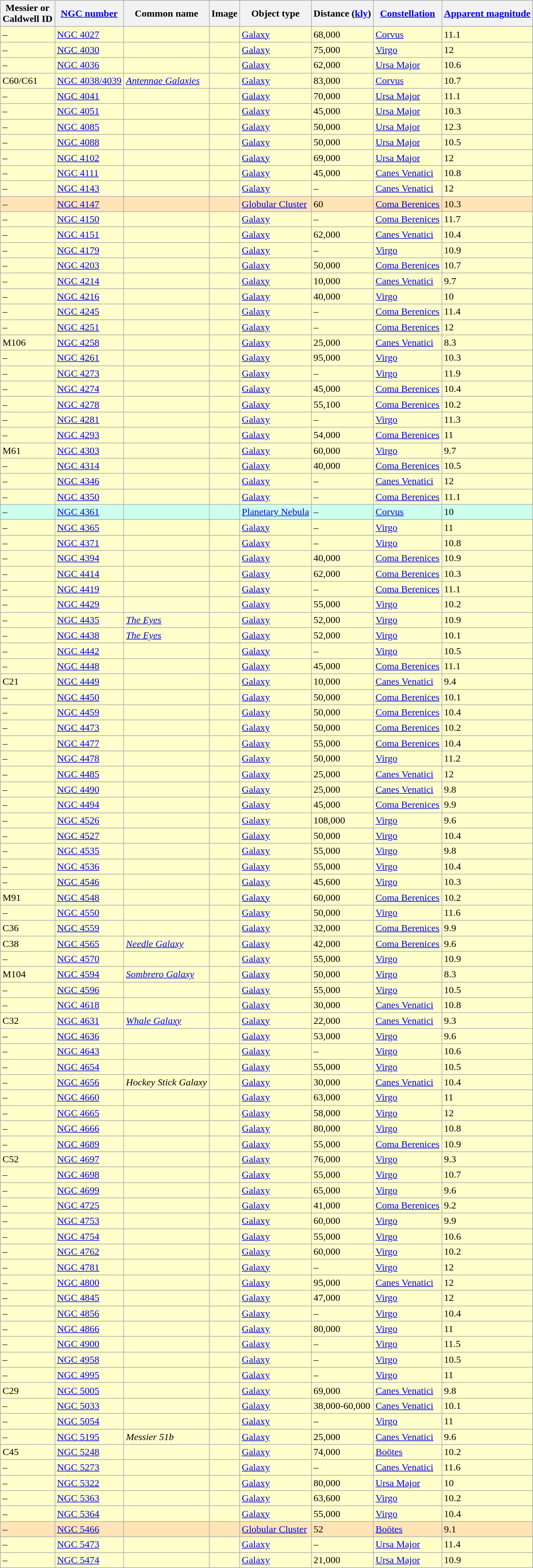<table class="wikitable sortable">
<tr>
<th>Messier or <br>Caldwell ID</th>
<th><a href='#'>NGC number</a></th>
<th>Common name</th>
<th class="unsortable">Image</th>
<th>Object type</th>
<th>Distance (<a href='#'>kly</a>)</th>
<th><a href='#'>Constellation</a></th>
<th><a href='#'>Apparent magnitude</a></th>
</tr>
<tr style="background:#ffffcc;">
<td>–</td>
<td><a href='#'>NGC 4027</a></td>
<td> </td>
<td style="text-align:center;"></td>
<td><a href='#'>Galaxy</a></td>
<td>68,000</td>
<td><a href='#'>Corvus</a></td>
<td>11.1</td>
</tr>
<tr style="background:#ffffcc;">
<td>–</td>
<td><a href='#'>NGC 4030</a></td>
<td> </td>
<td style="text-align:center;"></td>
<td><a href='#'>Galaxy</a></td>
<td>75,000</td>
<td><a href='#'>Virgo</a></td>
<td>12</td>
</tr>
<tr style="background:#ffffcc;">
<td>–</td>
<td><a href='#'>NGC 4036</a></td>
<td> </td>
<td style="text-align:center;"></td>
<td><a href='#'>Galaxy</a></td>
<td>62,000</td>
<td><a href='#'>Ursa Major</a></td>
<td>10.6</td>
</tr>
<tr style="background:#ffffcc;">
<td>C60/C61</td>
<td><a href='#'>NGC 4038/4039</a></td>
<td><em><a href='#'>Antennae Galaxies</a></em></td>
<td style="text-align:center;"></td>
<td><a href='#'>Galaxy</a></td>
<td>83,000</td>
<td><a href='#'>Corvus</a></td>
<td>10.7</td>
</tr>
<tr style="background:#ffffcc;">
<td>–</td>
<td><a href='#'>NGC 4041</a></td>
<td> </td>
<td style="text-align:center;"></td>
<td><a href='#'>Galaxy</a></td>
<td>70,000</td>
<td><a href='#'>Ursa Major</a></td>
<td>11.1</td>
</tr>
<tr style="background:#ffffcc;">
<td>–</td>
<td><a href='#'>NGC 4051</a></td>
<td> </td>
<td style="text-align:center;"></td>
<td><a href='#'>Galaxy</a></td>
<td>45,000</td>
<td><a href='#'>Ursa Major</a></td>
<td>10.3</td>
</tr>
<tr style="background:#ffffcc;">
<td>–</td>
<td><a href='#'>NGC 4085</a></td>
<td> </td>
<td style="text-align:center;"></td>
<td><a href='#'>Galaxy</a></td>
<td>50,000</td>
<td><a href='#'>Ursa Major</a></td>
<td>12.3</td>
</tr>
<tr style="background:#ffffcc;">
<td>–</td>
<td><a href='#'>NGC 4088</a></td>
<td> </td>
<td style="text-align:center;"></td>
<td><a href='#'>Galaxy</a></td>
<td>50,000</td>
<td><a href='#'>Ursa Major</a></td>
<td>10.5</td>
</tr>
<tr style="background:#ffffcc;">
<td>–</td>
<td><a href='#'>NGC 4102</a></td>
<td> </td>
<td style="text-align:center;"></td>
<td><a href='#'>Galaxy</a></td>
<td>69,000</td>
<td><a href='#'>Ursa Major</a></td>
<td>12</td>
</tr>
<tr style="background:#ffffcc;">
<td>–</td>
<td><a href='#'>NGC 4111</a></td>
<td> </td>
<td style="text-align:center;"></td>
<td><a href='#'>Galaxy</a></td>
<td>45,000</td>
<td><a href='#'>Canes Venatici</a></td>
<td>10.8</td>
</tr>
<tr style="background:#ffffcc;">
<td>–</td>
<td><a href='#'>NGC 4143</a></td>
<td> </td>
<td style="text-align:center;"></td>
<td><a href='#'>Galaxy</a></td>
<td>–</td>
<td><a href='#'>Canes Venatici</a></td>
<td>12</td>
</tr>
<tr style="background:#ffe4b5;">
<td>–</td>
<td><a href='#'>NGC 4147</a></td>
<td> </td>
<td style="text-align:center;"></td>
<td><a href='#'>Globular Cluster</a></td>
<td>60</td>
<td><a href='#'>Coma Berenices</a></td>
<td>10.3</td>
</tr>
<tr style="background:#ffffcc;">
<td>–</td>
<td><a href='#'>NGC 4150</a></td>
<td> </td>
<td style="text-align:center;"></td>
<td><a href='#'>Galaxy</a></td>
<td>–</td>
<td><a href='#'>Coma Berenices</a></td>
<td>11.7</td>
</tr>
<tr style="background:#ffffcc;">
<td>–</td>
<td><a href='#'>NGC 4151</a></td>
<td> </td>
<td style="text-align:center;"></td>
<td><a href='#'>Galaxy</a></td>
<td>62,000</td>
<td><a href='#'>Canes Venatici</a></td>
<td>10.4</td>
</tr>
<tr style="background:#ffffcc;">
<td>–</td>
<td><a href='#'>NGC 4179</a></td>
<td> </td>
<td style="text-align:center;"></td>
<td><a href='#'>Galaxy</a></td>
<td>–</td>
<td><a href='#'>Virgo</a></td>
<td>10.9</td>
</tr>
<tr style="background:#ffffcc;">
<td>–</td>
<td><a href='#'>NGC 4203</a></td>
<td> </td>
<td style="text-align:center;"></td>
<td><a href='#'>Galaxy</a></td>
<td>50,000</td>
<td><a href='#'>Coma Berenices</a></td>
<td>10.7</td>
</tr>
<tr style="background:#ffffcc;">
<td>–</td>
<td><a href='#'>NGC 4214</a></td>
<td> </td>
<td style="text-align:center;"></td>
<td><a href='#'>Galaxy</a></td>
<td>10,000</td>
<td><a href='#'>Canes Venatici</a></td>
<td>9.7</td>
</tr>
<tr style="background:#ffffcc;">
<td>–</td>
<td><a href='#'>NGC 4216</a></td>
<td> </td>
<td style="text-align:center;"></td>
<td><a href='#'>Galaxy</a></td>
<td>40,000</td>
<td><a href='#'>Virgo</a></td>
<td>10</td>
</tr>
<tr style="background:#ffffcc;">
<td>–</td>
<td><a href='#'>NGC 4245</a></td>
<td> </td>
<td style="text-align:center;"></td>
<td><a href='#'>Galaxy</a></td>
<td>–</td>
<td><a href='#'>Coma Berenices</a></td>
<td>11.4</td>
</tr>
<tr style="background:#ffffcc;">
<td>–</td>
<td><a href='#'>NGC 4251</a></td>
<td> </td>
<td style="text-align:center;"></td>
<td><a href='#'>Galaxy</a></td>
<td>–</td>
<td><a href='#'>Coma Berenices</a></td>
<td>12</td>
</tr>
<tr style="background:#ffffcc;">
<td>M106</td>
<td><a href='#'>NGC 4258</a></td>
<td> </td>
<td style="text-align:center;"></td>
<td><a href='#'>Galaxy</a></td>
<td>25,000</td>
<td><a href='#'>Canes Venatici</a></td>
<td>8.3</td>
</tr>
<tr style="background:#ffffcc;">
<td>–</td>
<td><a href='#'>NGC 4261</a></td>
<td> </td>
<td style="text-align:center;"></td>
<td><a href='#'>Galaxy</a></td>
<td>95,000</td>
<td><a href='#'>Virgo</a></td>
<td>10.3</td>
</tr>
<tr style="background:#ffffcc;">
<td>–</td>
<td><a href='#'>NGC 4273</a></td>
<td> </td>
<td style="text-align:center;"></td>
<td><a href='#'>Galaxy</a></td>
<td>–</td>
<td><a href='#'>Virgo</a></td>
<td>11.9</td>
</tr>
<tr style="background:#ffffcc;">
<td>–</td>
<td><a href='#'>NGC 4274</a></td>
<td> </td>
<td style="text-align:center;"></td>
<td><a href='#'>Galaxy</a></td>
<td>45,000</td>
<td><a href='#'>Coma Berenices</a></td>
<td>10.4</td>
</tr>
<tr style="background:#ffffcc;">
<td>–</td>
<td><a href='#'>NGC 4278</a></td>
<td> </td>
<td style="text-align:center;"></td>
<td><a href='#'>Galaxy</a></td>
<td>55,100</td>
<td><a href='#'>Coma Berenices</a></td>
<td>10.2</td>
</tr>
<tr style="background:#ffffcc;">
<td>–</td>
<td><a href='#'>NGC 4281</a></td>
<td> </td>
<td style="text-align:center;"></td>
<td><a href='#'>Galaxy</a></td>
<td>–</td>
<td><a href='#'>Virgo</a></td>
<td>11.3</td>
</tr>
<tr style="background:#ffffcc;">
<td>–</td>
<td><a href='#'>NGC 4293</a></td>
<td> </td>
<td style="text-align:center;"></td>
<td><a href='#'>Galaxy</a></td>
<td>54,000</td>
<td><a href='#'>Coma Berenices</a></td>
<td>11</td>
</tr>
<tr style="background:#ffffcc;">
<td>M61</td>
<td><a href='#'>NGC 4303</a></td>
<td> </td>
<td style="text-align:center;"></td>
<td><a href='#'>Galaxy</a></td>
<td>60,000</td>
<td><a href='#'>Virgo</a></td>
<td>9.7</td>
</tr>
<tr style="background:#ffffcc;">
<td>–</td>
<td><a href='#'>NGC 4314</a></td>
<td> </td>
<td style="text-align:center;"></td>
<td><a href='#'>Galaxy</a></td>
<td>40,000</td>
<td><a href='#'>Coma Berenices</a></td>
<td>10.5</td>
</tr>
<tr style="background:#ffffcc;">
<td>–</td>
<td><a href='#'>NGC 4346</a></td>
<td> </td>
<td style="text-align:center;"></td>
<td><a href='#'>Galaxy</a></td>
<td>–</td>
<td><a href='#'>Canes Venatici</a></td>
<td>12</td>
</tr>
<tr style="background:#ffffcc;">
<td>–</td>
<td><a href='#'>NGC 4350</a></td>
<td> </td>
<td style="text-align:center;"></td>
<td><a href='#'>Galaxy</a></td>
<td>–</td>
<td><a href='#'>Coma Berenices</a></td>
<td>11.1</td>
</tr>
<tr style="background:#ccffee;">
<td>–</td>
<td><a href='#'>NGC 4361</a></td>
<td> </td>
<td style="text-align:center;"></td>
<td><a href='#'>Planetary Nebula</a></td>
<td>–</td>
<td><a href='#'>Corvus</a></td>
<td>10</td>
</tr>
<tr style="background:#ffffcc;">
<td>–</td>
<td><a href='#'>NGC 4365</a></td>
<td> </td>
<td style="text-align:center;"></td>
<td><a href='#'>Galaxy</a></td>
<td>–</td>
<td><a href='#'>Virgo</a></td>
<td>11</td>
</tr>
<tr style="background:#ffffcc;">
<td>–</td>
<td><a href='#'>NGC 4371</a></td>
<td> </td>
<td style="text-align:center;"></td>
<td><a href='#'>Galaxy</a></td>
<td>–</td>
<td><a href='#'>Virgo</a></td>
<td>10.8</td>
</tr>
<tr style="background:#ffffcc;">
<td>–</td>
<td><a href='#'>NGC 4394</a></td>
<td> </td>
<td style="text-align:center;"></td>
<td><a href='#'>Galaxy</a></td>
<td>40,000</td>
<td><a href='#'>Coma Berenices</a></td>
<td>10.9</td>
</tr>
<tr style="background:#ffffcc;">
<td>–</td>
<td><a href='#'>NGC 4414</a></td>
<td> </td>
<td style="text-align:center;"></td>
<td><a href='#'>Galaxy</a></td>
<td>62,000</td>
<td><a href='#'>Coma Berenices</a></td>
<td>10.3</td>
</tr>
<tr style="background:#ffffcc;">
<td>–</td>
<td><a href='#'>NGC 4419</a></td>
<td> </td>
<td style="text-align:center;"></td>
<td><a href='#'>Galaxy</a></td>
<td>–</td>
<td><a href='#'>Coma Berenices</a></td>
<td>11.1</td>
</tr>
<tr style="background:#ffffcc;">
<td>–</td>
<td><a href='#'>NGC 4429</a></td>
<td> </td>
<td style="text-align:center;"></td>
<td><a href='#'>Galaxy</a></td>
<td>55,000</td>
<td><a href='#'>Virgo</a></td>
<td>10.2</td>
</tr>
<tr style="background:#ffffcc;">
<td>–</td>
<td><a href='#'>NGC 4435</a></td>
<td><em><a href='#'>The Eyes</a></em></td>
<td style="text-align:center;"></td>
<td><a href='#'>Galaxy</a></td>
<td>52,000</td>
<td><a href='#'>Virgo</a></td>
<td>10.9</td>
</tr>
<tr style="background:#ffffcc;">
<td>–</td>
<td><a href='#'>NGC 4438</a></td>
<td><em><a href='#'>The Eyes</a></em></td>
<td style="text-align:center;"></td>
<td><a href='#'>Galaxy</a></td>
<td>52,000</td>
<td><a href='#'>Virgo</a></td>
<td>10.1</td>
</tr>
<tr style="background:#ffffcc;">
<td>–</td>
<td><a href='#'>NGC 4442</a></td>
<td> </td>
<td style="text-align:center;"></td>
<td><a href='#'>Galaxy</a></td>
<td>–</td>
<td><a href='#'>Virgo</a></td>
<td>10.5</td>
</tr>
<tr style="background:#ffffcc;">
<td>–</td>
<td><a href='#'>NGC 4448</a></td>
<td> </td>
<td style="text-align:center;"></td>
<td><a href='#'>Galaxy</a></td>
<td>45,000</td>
<td><a href='#'>Coma Berenices</a></td>
<td>11.1</td>
</tr>
<tr style="background:#ffffcc;">
<td>C21</td>
<td><a href='#'>NGC 4449</a></td>
<td> </td>
<td style="text-align:center;"></td>
<td><a href='#'>Galaxy</a></td>
<td>10,000</td>
<td><a href='#'>Canes Venatici</a></td>
<td>9.4</td>
</tr>
<tr style="background:#ffffcc;">
<td>–</td>
<td><a href='#'>NGC 4450</a></td>
<td> </td>
<td style="text-align:center;"></td>
<td><a href='#'>Galaxy</a></td>
<td>50,000</td>
<td><a href='#'>Coma Berenices</a></td>
<td>10.1</td>
</tr>
<tr style="background:#ffffcc;">
<td>–</td>
<td><a href='#'>NGC 4459</a></td>
<td> </td>
<td style="text-align:center;"></td>
<td><a href='#'>Galaxy</a></td>
<td>50,000</td>
<td><a href='#'>Coma Berenices</a></td>
<td>10.4</td>
</tr>
<tr style="background:#ffffcc;">
<td>–</td>
<td><a href='#'>NGC 4473</a></td>
<td> </td>
<td style="text-align:center;"></td>
<td><a href='#'>Galaxy</a></td>
<td>50,000</td>
<td><a href='#'>Coma Berenices</a></td>
<td>10.2</td>
</tr>
<tr style="background:#ffffcc;">
<td>–</td>
<td><a href='#'>NGC 4477</a></td>
<td> </td>
<td style="text-align:center;"></td>
<td><a href='#'>Galaxy</a></td>
<td>55,000</td>
<td><a href='#'>Coma Berenices</a></td>
<td>10.4</td>
</tr>
<tr style="background:#ffffcc;">
<td>–</td>
<td><a href='#'>NGC 4478</a></td>
<td> </td>
<td style="text-align:center;"></td>
<td><a href='#'>Galaxy</a></td>
<td>50,000</td>
<td><a href='#'>Virgo</a></td>
<td>11.2</td>
</tr>
<tr style="background:#ffffcc;">
<td>–</td>
<td><a href='#'>NGC 4485</a></td>
<td> </td>
<td style="text-align:center;"></td>
<td><a href='#'>Galaxy</a></td>
<td>25,000</td>
<td><a href='#'>Canes Venatici</a></td>
<td>12</td>
</tr>
<tr style="background:#ffffcc;">
<td>–</td>
<td><a href='#'>NGC 4490</a></td>
<td> </td>
<td style="text-align:center;"></td>
<td><a href='#'>Galaxy</a></td>
<td>25,000</td>
<td><a href='#'>Canes Venatici</a></td>
<td>9.8</td>
</tr>
<tr style="background:#ffffcc;">
<td>–</td>
<td><a href='#'>NGC 4494</a></td>
<td> </td>
<td style="text-align:center;"></td>
<td><a href='#'>Galaxy</a></td>
<td>45,000</td>
<td><a href='#'>Coma Berenices</a></td>
<td>9.9</td>
</tr>
<tr style="background:#ffffcc;">
<td>–</td>
<td><a href='#'>NGC 4526</a></td>
<td> </td>
<td style="text-align:center;"></td>
<td><a href='#'>Galaxy</a></td>
<td>108,000</td>
<td><a href='#'>Virgo</a></td>
<td>9.6</td>
</tr>
<tr style="background:#ffffcc;">
<td>–</td>
<td><a href='#'>NGC 4527</a></td>
<td> </td>
<td style="text-align:center;"></td>
<td><a href='#'>Galaxy</a></td>
<td>50,000</td>
<td><a href='#'>Virgo</a></td>
<td>10.4</td>
</tr>
<tr style="background:#ffffcc;">
<td>–</td>
<td><a href='#'>NGC 4535</a></td>
<td> </td>
<td style="text-align:center;"></td>
<td><a href='#'>Galaxy</a></td>
<td>55,000</td>
<td><a href='#'>Virgo</a></td>
<td>9.8</td>
</tr>
<tr style="background:#ffffcc;">
<td>–</td>
<td><a href='#'>NGC 4536</a></td>
<td> </td>
<td style="text-align:center;"></td>
<td><a href='#'>Galaxy</a></td>
<td>55,000</td>
<td><a href='#'>Virgo</a></td>
<td>10.4</td>
</tr>
<tr style="background:#ffffcc;">
<td>–</td>
<td><a href='#'>NGC 4546</a></td>
<td> </td>
<td style="text-align:center;"></td>
<td><a href='#'>Galaxy</a></td>
<td>45,600</td>
<td><a href='#'>Virgo</a></td>
<td>10.3</td>
</tr>
<tr style="background:#ffffcc;">
<td>M91</td>
<td><a href='#'>NGC 4548</a></td>
<td> </td>
<td style="text-align:center;"></td>
<td><a href='#'>Galaxy</a></td>
<td>60,000</td>
<td><a href='#'>Coma Berenices</a></td>
<td>10.2</td>
</tr>
<tr style="background:#ffffcc;">
<td>–</td>
<td><a href='#'>NGC 4550</a></td>
<td> </td>
<td style="text-align:center;"></td>
<td><a href='#'>Galaxy</a></td>
<td>50,000</td>
<td><a href='#'>Virgo</a></td>
<td>11.6</td>
</tr>
<tr style="background:#ffffcc;">
<td>C36</td>
<td><a href='#'>NGC 4559</a></td>
<td> </td>
<td style="text-align:center;"></td>
<td><a href='#'>Galaxy</a></td>
<td>32,000</td>
<td><a href='#'>Coma Berenices</a></td>
<td>9.9</td>
</tr>
<tr style="background:#ffffcc;">
<td>C38</td>
<td><a href='#'>NGC 4565</a></td>
<td><em><a href='#'>Needle Galaxy</a></em></td>
<td style="text-align:center;"></td>
<td><a href='#'>Galaxy</a></td>
<td>42,000</td>
<td><a href='#'>Coma Berenices</a></td>
<td>9.6</td>
</tr>
<tr style="background:#ffffcc;">
<td>–</td>
<td><a href='#'>NGC 4570</a></td>
<td> </td>
<td style="text-align:center;"></td>
<td><a href='#'>Galaxy</a></td>
<td>55,000</td>
<td><a href='#'>Virgo</a></td>
<td>10.9</td>
</tr>
<tr style="background:#ffffcc;">
<td>M104</td>
<td><a href='#'>NGC 4594</a></td>
<td><em><a href='#'>Sombrero Galaxy</a></em></td>
<td style="text-align:center;"></td>
<td><a href='#'>Galaxy</a></td>
<td>50,000</td>
<td><a href='#'>Virgo</a></td>
<td>8.3</td>
</tr>
<tr style="background:#ffffcc;">
<td>–</td>
<td><a href='#'>NGC 4596</a></td>
<td> </td>
<td style="text-align:center;"></td>
<td><a href='#'>Galaxy</a></td>
<td>55,000</td>
<td><a href='#'>Virgo</a></td>
<td>10.5</td>
</tr>
<tr style="background:#ffffcc;">
<td>–</td>
<td><a href='#'>NGC 4618</a></td>
<td> </td>
<td style="text-align:center;"></td>
<td><a href='#'>Galaxy</a></td>
<td>30,000</td>
<td><a href='#'>Canes Venatici</a></td>
<td>10.8</td>
</tr>
<tr style="background:#ffffcc;">
<td>C32</td>
<td><a href='#'>NGC 4631</a></td>
<td><em><a href='#'>Whale Galaxy</a></em></td>
<td style="text-align:center;"></td>
<td><a href='#'>Galaxy</a></td>
<td>22,000</td>
<td><a href='#'>Canes Venatici</a></td>
<td>9.3</td>
</tr>
<tr style="background:#ffffcc;">
<td>–</td>
<td><a href='#'>NGC 4636</a></td>
<td> </td>
<td style="text-align:center;"></td>
<td><a href='#'>Galaxy</a></td>
<td>53,000</td>
<td><a href='#'>Virgo</a></td>
<td>9.6</td>
</tr>
<tr style="background:#ffffcc;">
<td>–</td>
<td><a href='#'>NGC 4643</a></td>
<td> </td>
<td style="text-align:center;"></td>
<td><a href='#'>Galaxy</a></td>
<td>–</td>
<td><a href='#'>Virgo</a></td>
<td>10.6</td>
</tr>
<tr style="background:#ffffcc;">
<td>–</td>
<td><a href='#'>NGC 4654</a></td>
<td> </td>
<td style="text-align:center;"></td>
<td><a href='#'>Galaxy</a></td>
<td>55,000</td>
<td><a href='#'>Virgo</a></td>
<td>10.5</td>
</tr>
<tr style="background:#ffffcc;">
<td>–</td>
<td><a href='#'>NGC 4656</a></td>
<td><em>Hockey Stick Galaxy</em></td>
<td style="text-align:center;"></td>
<td><a href='#'>Galaxy</a></td>
<td>30,000</td>
<td><a href='#'>Canes Venatici</a></td>
<td>10.4</td>
</tr>
<tr style="background:#ffffcc;">
<td>–</td>
<td><a href='#'>NGC 4660</a></td>
<td> </td>
<td style="text-align:center;"></td>
<td><a href='#'>Galaxy</a></td>
<td>63,000</td>
<td><a href='#'>Virgo</a></td>
<td>11</td>
</tr>
<tr style="background:#ffffcc;">
<td>–</td>
<td><a href='#'>NGC 4665</a></td>
<td> </td>
<td style="text-align:center;"></td>
<td><a href='#'>Galaxy</a></td>
<td>58,000</td>
<td><a href='#'>Virgo</a></td>
<td>12</td>
</tr>
<tr style="background:#ffffcc;">
<td>–</td>
<td><a href='#'>NGC 4666</a></td>
<td> </td>
<td style="text-align:center;"></td>
<td><a href='#'>Galaxy</a></td>
<td>80,000</td>
<td><a href='#'>Virgo</a></td>
<td>10.8</td>
</tr>
<tr style="background:#ffffcc;">
<td>–</td>
<td><a href='#'>NGC 4689</a></td>
<td> </td>
<td style="text-align:center;"></td>
<td><a href='#'>Galaxy</a></td>
<td>55,000</td>
<td><a href='#'>Coma Berenices</a></td>
<td>10.9</td>
</tr>
<tr style="background:#ffffcc;">
<td>C52</td>
<td><a href='#'>NGC 4697</a></td>
<td> </td>
<td style="text-align:center;"></td>
<td><a href='#'>Galaxy</a></td>
<td>76,000</td>
<td><a href='#'>Virgo</a></td>
<td>9.3</td>
</tr>
<tr style="background:#ffffcc;">
<td>–</td>
<td><a href='#'>NGC 4698</a></td>
<td> </td>
<td style="text-align:center;"></td>
<td><a href='#'>Galaxy</a></td>
<td>55,000</td>
<td><a href='#'>Virgo</a></td>
<td>10.7</td>
</tr>
<tr style="background:#ffffcc;">
<td>–</td>
<td><a href='#'>NGC 4699</a></td>
<td> </td>
<td style="text-align:center;"></td>
<td><a href='#'>Galaxy</a></td>
<td>65,000</td>
<td><a href='#'>Virgo</a></td>
<td>9.6</td>
</tr>
<tr style="background:#ffffcc;">
<td>–</td>
<td><a href='#'>NGC 4725</a></td>
<td> </td>
<td style="text-align:center;"></td>
<td><a href='#'>Galaxy</a></td>
<td>41,000</td>
<td><a href='#'>Coma Berenices</a></td>
<td>9.2</td>
</tr>
<tr style="background:#ffffcc;">
<td>–</td>
<td><a href='#'>NGC 4753</a></td>
<td> </td>
<td style="text-align:center;"></td>
<td><a href='#'>Galaxy</a></td>
<td>60,000</td>
<td><a href='#'>Virgo</a></td>
<td>9.9</td>
</tr>
<tr style="background:#ffffcc;">
<td>–</td>
<td><a href='#'>NGC 4754</a></td>
<td> </td>
<td style="text-align:center;"></td>
<td><a href='#'>Galaxy</a></td>
<td>55,000</td>
<td><a href='#'>Virgo</a></td>
<td>10.6</td>
</tr>
<tr style="background:#ffffcc;">
<td>–</td>
<td><a href='#'>NGC 4762</a></td>
<td> </td>
<td style="text-align:center;"></td>
<td><a href='#'>Galaxy</a></td>
<td>60,000</td>
<td><a href='#'>Virgo</a></td>
<td>10.2</td>
</tr>
<tr style="background:#ffffcc;">
<td>–</td>
<td><a href='#'>NGC 4781</a></td>
<td> </td>
<td style="text-align:center;"></td>
<td><a href='#'>Galaxy</a></td>
<td>–</td>
<td><a href='#'>Virgo</a></td>
<td>12</td>
</tr>
<tr style="background:#ffffcc;">
<td>–</td>
<td><a href='#'>NGC 4800</a></td>
<td> </td>
<td style="text-align:center;"></td>
<td><a href='#'>Galaxy</a></td>
<td>95,000</td>
<td><a href='#'>Canes Venatici</a></td>
<td>12</td>
</tr>
<tr style="background:#ffffcc;">
<td>–</td>
<td><a href='#'>NGC 4845</a></td>
<td> </td>
<td style="text-align:center;"></td>
<td><a href='#'>Galaxy</a></td>
<td>47,000</td>
<td><a href='#'>Virgo</a></td>
<td>12</td>
</tr>
<tr style="background:#ffffcc;">
<td>–</td>
<td><a href='#'>NGC 4856</a></td>
<td> </td>
<td style="text-align:center;"></td>
<td><a href='#'>Galaxy</a></td>
<td>–</td>
<td><a href='#'>Virgo</a></td>
<td>10.4</td>
</tr>
<tr style="background:#ffffcc;">
<td>–</td>
<td><a href='#'>NGC 4866</a></td>
<td> </td>
<td style="text-align:center;"></td>
<td><a href='#'>Galaxy</a></td>
<td>80,000</td>
<td><a href='#'>Virgo</a></td>
<td>11</td>
</tr>
<tr style="background:#ffffcc;">
<td>–</td>
<td><a href='#'>NGC 4900</a></td>
<td> </td>
<td style="text-align:center;"></td>
<td><a href='#'>Galaxy</a></td>
<td>–</td>
<td><a href='#'>Virgo</a></td>
<td>11.5</td>
</tr>
<tr style="background:#ffffcc;">
<td>–</td>
<td><a href='#'>NGC 4958</a></td>
<td> </td>
<td style="text-align:center;"></td>
<td><a href='#'>Galaxy</a></td>
<td>–</td>
<td><a href='#'>Virgo</a></td>
<td>10.5</td>
</tr>
<tr style="background:#ffffcc;">
<td>–</td>
<td><a href='#'>NGC 4995</a></td>
<td> </td>
<td style="text-align:center;"></td>
<td><a href='#'>Galaxy</a></td>
<td>–</td>
<td><a href='#'>Virgo</a></td>
<td>11</td>
</tr>
<tr style="background:#ffffcc;">
<td>C29</td>
<td><a href='#'>NGC 5005</a></td>
<td> </td>
<td style="text-align:center;"></td>
<td><a href='#'>Galaxy</a></td>
<td>69,000</td>
<td><a href='#'>Canes Venatici</a></td>
<td>9.8</td>
</tr>
<tr style="background:#ffffcc;">
<td>–</td>
<td><a href='#'>NGC 5033</a></td>
<td> </td>
<td style="text-align:center;"></td>
<td><a href='#'>Galaxy</a></td>
<td>38,000-60,000</td>
<td><a href='#'>Canes Venatici</a></td>
<td>10.1</td>
</tr>
<tr style="background:#ffffcc;">
<td>–</td>
<td><a href='#'>NGC 5054</a></td>
<td> </td>
<td style="text-align:center;"></td>
<td><a href='#'>Galaxy</a></td>
<td>–</td>
<td><a href='#'>Virgo</a></td>
<td>11</td>
</tr>
<tr style="background:#ffffcc;">
<td>–</td>
<td><a href='#'>NGC 5195</a></td>
<td><em>Messier 51b</em></td>
<td style="text-align:center;"></td>
<td><a href='#'>Galaxy</a></td>
<td>25,000</td>
<td><a href='#'>Canes Venatici</a></td>
<td>9.6</td>
</tr>
<tr style="background:#ffffcc;">
<td>C45</td>
<td><a href='#'>NGC 5248</a></td>
<td> </td>
<td style="text-align:center;"></td>
<td><a href='#'>Galaxy</a></td>
<td>74,000</td>
<td><a href='#'>Boötes</a></td>
<td>10.2</td>
</tr>
<tr style="background:#ffffcc;">
<td>–</td>
<td><a href='#'>NGC 5273</a></td>
<td> </td>
<td style="text-align:center;"></td>
<td><a href='#'>Galaxy</a></td>
<td>–</td>
<td><a href='#'>Canes Venatici</a></td>
<td>11.6</td>
</tr>
<tr style="background:#ffffcc;">
<td>–</td>
<td><a href='#'>NGC 5322</a></td>
<td> </td>
<td style="text-align:center;"></td>
<td><a href='#'>Galaxy</a></td>
<td>80,000</td>
<td><a href='#'>Ursa Major</a></td>
<td>10</td>
</tr>
<tr style="background:#ffffcc;">
<td>–</td>
<td><a href='#'>NGC 5363</a></td>
<td> </td>
<td style="text-align:center;"></td>
<td><a href='#'>Galaxy</a></td>
<td>63,600</td>
<td><a href='#'>Virgo</a></td>
<td>10.2</td>
</tr>
<tr style="background:#ffffcc;">
<td>–</td>
<td><a href='#'>NGC 5364</a></td>
<td> </td>
<td style="text-align:center;"></td>
<td><a href='#'>Galaxy</a></td>
<td>55,000</td>
<td><a href='#'>Virgo</a></td>
<td>10.4</td>
</tr>
<tr style="background:#ffe4b5;">
<td>–</td>
<td><a href='#'>NGC 5466</a></td>
<td> </td>
<td style="text-align:center;"></td>
<td><a href='#'>Globular Cluster</a></td>
<td>52</td>
<td><a href='#'>Boötes</a></td>
<td>9.1</td>
</tr>
<tr style="background:#ffffcc;">
<td>–</td>
<td><a href='#'>NGC 5473</a></td>
<td> </td>
<td style="text-align:center;"></td>
<td><a href='#'>Galaxy</a></td>
<td>–</td>
<td><a href='#'>Ursa Major</a></td>
<td>11.4</td>
</tr>
<tr style="background:#ffffcc;">
<td>–</td>
<td><a href='#'>NGC 5474</a></td>
<td> </td>
<td style="text-align:center;"></td>
<td><a href='#'>Galaxy</a></td>
<td>21,000</td>
<td><a href='#'>Ursa Major</a></td>
<td>10.9</td>
</tr>
</table>
